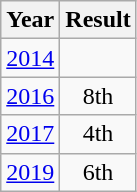<table class="wikitable" style="text-align:center">
<tr>
<th>Year</th>
<th>Result</th>
</tr>
<tr>
<td><a href='#'>2014</a></td>
<td></td>
</tr>
<tr>
<td><a href='#'>2016</a></td>
<td>8th</td>
</tr>
<tr>
<td><a href='#'>2017</a></td>
<td>4th</td>
</tr>
<tr>
<td><a href='#'>2019</a></td>
<td>6th</td>
</tr>
</table>
